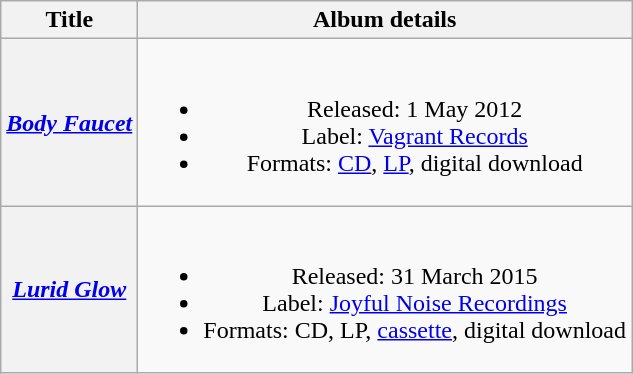<table class="wikitable plainrowheaders" style="text-align:center;">
<tr>
<th scope="col">Title</th>
<th scope="col">Album details</th>
</tr>
<tr>
<th scope="row"><em><a href='#'>Body Faucet</a></em></th>
<td><br><ul><li>Released: 1 May 2012</li><li>Label: <a href='#'>Vagrant Records</a></li><li>Formats: <a href='#'>CD</a>, <a href='#'>LP</a>, digital download</li></ul></td>
</tr>
<tr>
<th scope="row"><em><a href='#'>Lurid Glow</a></em></th>
<td><br><ul><li>Released: 31 March 2015</li><li>Label: <a href='#'>Joyful Noise Recordings</a></li><li>Formats: CD, LP, <a href='#'>cassette</a>, digital download</li></ul></td>
</tr>
</table>
